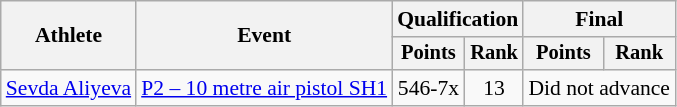<table class="wikitable" style="font-size:90%">
<tr>
<th rowspan="2">Athlete</th>
<th rowspan="2">Event</th>
<th colspan="2">Qualification</th>
<th colspan="2">Final</th>
</tr>
<tr style="font-size:95%">
<th>Points</th>
<th>Rank</th>
<th>Points</th>
<th>Rank</th>
</tr>
<tr align=center>
<td align=left><a href='#'>Sevda Aliyeva</a></td>
<td align=left><a href='#'>P2 – 10 metre air pistol SH1</a></td>
<td>546-7x</td>
<td>13</td>
<td Colspan=2>Did not advance</td>
</tr>
</table>
